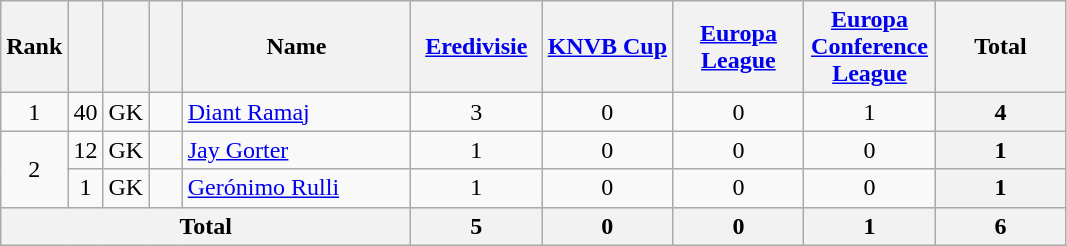<table class="wikitable" style="text-align:center;">
<tr>
<th style="width:15px;">Rank</th>
<th style="width:15px;"></th>
<th style="width:15px;"></th>
<th style="width:15px;"></th>
<th style="width:145px;">Name</th>
<th style="width:80px;"><a href='#'>Eredivisie</a></th>
<th style="width:80px;"><a href='#'>KNVB Cup</a></th>
<th style="width:80px;"><a href='#'>Europa League</a></th>
<th style="width:80px;"><a href='#'>Europa Conference League</a></th>
<th style="width:80px;">Total</th>
</tr>
<tr>
<td>1</td>
<td>40</td>
<td>GK</td>
<td></td>
<td align="left"><a href='#'>Diant Ramaj</a></td>
<td>3</td>
<td>0</td>
<td>0</td>
<td>1</td>
<th>4</th>
</tr>
<tr>
<td rowspan=2>2</td>
<td>12</td>
<td>GK</td>
<td></td>
<td align="left"><a href='#'>Jay Gorter</a></td>
<td>1</td>
<td>0</td>
<td>0</td>
<td>0</td>
<th>1</th>
</tr>
<tr>
<td>1</td>
<td>GK</td>
<td></td>
<td align="left"><a href='#'>Gerónimo Rulli</a></td>
<td>1</td>
<td>0</td>
<td>0</td>
<td>0</td>
<th>1</th>
</tr>
<tr>
<th colspan="5">Total</th>
<th>5</th>
<th>0</th>
<th>0</th>
<th>1</th>
<th>6</th>
</tr>
</table>
